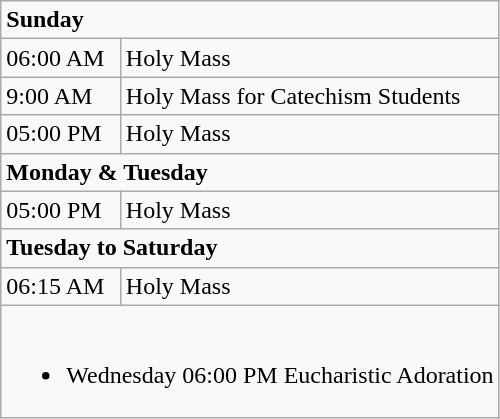<table class="wikitable">
<tr>
<td colspan="2"><strong>Sunday</strong></td>
</tr>
<tr>
<td>06:00 AM</td>
<td>Holy Mass</td>
</tr>
<tr>
<td>9:00 AM</td>
<td>Holy Mass for Catechism Students</td>
</tr>
<tr>
<td>05:00 PM</td>
<td>Holy Mass</td>
</tr>
<tr>
<td colspan="2"><strong>Monday & Tuesday</strong></td>
</tr>
<tr>
<td>05:00 PM</td>
<td>Holy Mass</td>
</tr>
<tr>
<td colspan="2"><strong>Tuesday to Saturday</strong></td>
</tr>
<tr>
<td>06:15 AM</td>
<td>Holy Mass</td>
</tr>
<tr>
<td colspan="2"><br><ul><li>Wednesday 06:00 PM Eucharistic Adoration</li></ul></td>
</tr>
</table>
